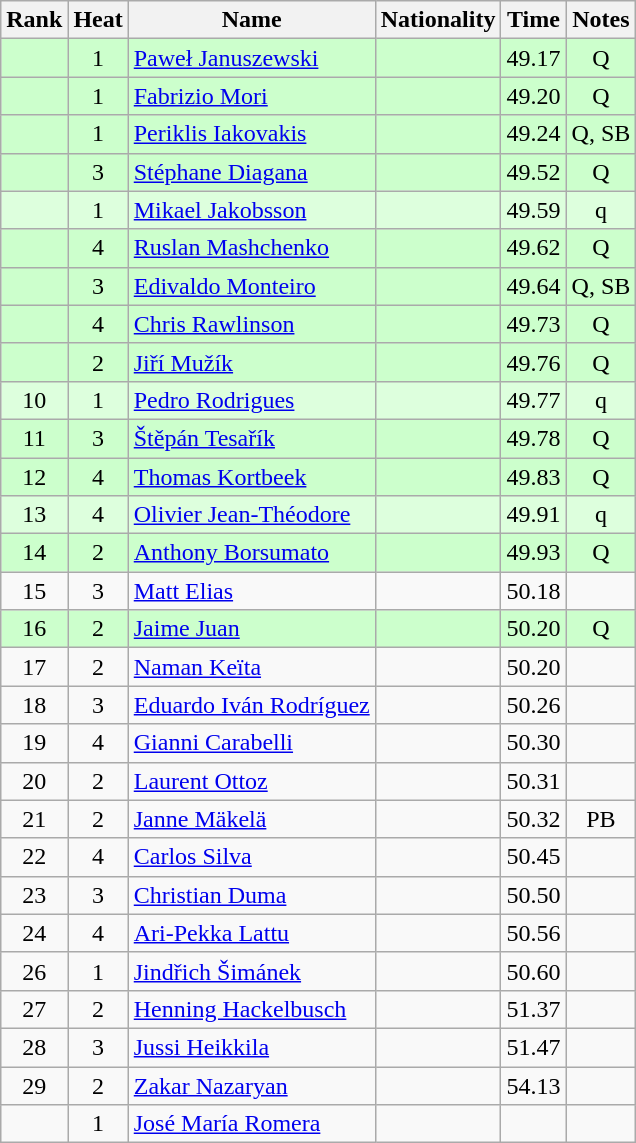<table class="wikitable sortable" style="text-align:center">
<tr>
<th>Rank</th>
<th>Heat</th>
<th>Name</th>
<th>Nationality</th>
<th>Time</th>
<th>Notes</th>
</tr>
<tr bgcolor=ccffcc>
<td></td>
<td>1</td>
<td align=left><a href='#'>Paweł Januszewski</a></td>
<td align=left></td>
<td>49.17</td>
<td>Q</td>
</tr>
<tr bgcolor=ccffcc>
<td></td>
<td>1</td>
<td align=left><a href='#'>Fabrizio Mori</a></td>
<td align=left></td>
<td>49.20</td>
<td>Q</td>
</tr>
<tr bgcolor=ccffcc>
<td></td>
<td>1</td>
<td align=left><a href='#'>Periklis Iakovakis</a></td>
<td align=left></td>
<td>49.24</td>
<td>Q, SB</td>
</tr>
<tr bgcolor=ccffcc>
<td></td>
<td>3</td>
<td align=left><a href='#'>Stéphane Diagana</a></td>
<td align=left></td>
<td>49.52</td>
<td>Q</td>
</tr>
<tr bgcolor=ddffdd>
<td></td>
<td>1</td>
<td align=left><a href='#'>Mikael Jakobsson</a></td>
<td align=left></td>
<td>49.59</td>
<td>q</td>
</tr>
<tr bgcolor=ccffcc>
<td></td>
<td>4</td>
<td align=left><a href='#'>Ruslan Mashchenko</a></td>
<td align=left></td>
<td>49.62</td>
<td>Q</td>
</tr>
<tr bgcolor=ccffcc>
<td></td>
<td>3</td>
<td align=left><a href='#'>Edivaldo Monteiro</a></td>
<td align=left></td>
<td>49.64</td>
<td>Q, SB</td>
</tr>
<tr bgcolor=ccffcc>
<td></td>
<td>4</td>
<td align=left><a href='#'>Chris Rawlinson</a></td>
<td align=left></td>
<td>49.73</td>
<td>Q</td>
</tr>
<tr bgcolor=ccffcc>
<td></td>
<td>2</td>
<td align=left><a href='#'>Jiří Mužík</a></td>
<td align=left></td>
<td>49.76</td>
<td>Q</td>
</tr>
<tr bgcolor=ddffdd>
<td>10</td>
<td>1</td>
<td align=left><a href='#'>Pedro Rodrigues</a></td>
<td align=left></td>
<td>49.77</td>
<td>q</td>
</tr>
<tr bgcolor=ccffcc>
<td>11</td>
<td>3</td>
<td align=left><a href='#'>Štěpán Tesařík</a></td>
<td align=left></td>
<td>49.78</td>
<td>Q</td>
</tr>
<tr bgcolor=ccffcc>
<td>12</td>
<td>4</td>
<td align=left><a href='#'>Thomas Kortbeek</a></td>
<td align=left></td>
<td>49.83</td>
<td>Q</td>
</tr>
<tr bgcolor=ddffdd>
<td>13</td>
<td>4</td>
<td align=left><a href='#'>Olivier Jean-Théodore</a></td>
<td align=left></td>
<td>49.91</td>
<td>q</td>
</tr>
<tr bgcolor=ccffcc>
<td>14</td>
<td>2</td>
<td align=left><a href='#'>Anthony Borsumato</a></td>
<td align=left></td>
<td>49.93</td>
<td>Q</td>
</tr>
<tr>
<td>15</td>
<td>3</td>
<td align=left><a href='#'>Matt Elias</a></td>
<td align=left></td>
<td>50.18</td>
<td></td>
</tr>
<tr bgcolor=ccffcc>
<td>16</td>
<td>2</td>
<td align=left><a href='#'>Jaime Juan</a></td>
<td align=left></td>
<td>50.20</td>
<td>Q</td>
</tr>
<tr>
<td>17</td>
<td>2</td>
<td align=left><a href='#'>Naman Keïta</a></td>
<td align=left></td>
<td>50.20</td>
<td></td>
</tr>
<tr>
<td>18</td>
<td>3</td>
<td align=left><a href='#'>Eduardo Iván Rodríguez</a></td>
<td align=left></td>
<td>50.26</td>
<td></td>
</tr>
<tr>
<td>19</td>
<td>4</td>
<td align=left><a href='#'>Gianni Carabelli</a></td>
<td align=left></td>
<td>50.30</td>
<td></td>
</tr>
<tr>
<td>20</td>
<td>2</td>
<td align=left><a href='#'>Laurent Ottoz</a></td>
<td align=left></td>
<td>50.31</td>
<td></td>
</tr>
<tr>
<td>21</td>
<td>2</td>
<td align=left><a href='#'>Janne Mäkelä</a></td>
<td align=left></td>
<td>50.32</td>
<td>PB</td>
</tr>
<tr>
<td>22</td>
<td>4</td>
<td align=left><a href='#'>Carlos Silva</a></td>
<td align=left></td>
<td>50.45</td>
<td></td>
</tr>
<tr>
<td>23</td>
<td>3</td>
<td align=left><a href='#'>Christian Duma</a></td>
<td align=left></td>
<td>50.50</td>
<td></td>
</tr>
<tr>
<td>24</td>
<td>4</td>
<td align=left><a href='#'>Ari-Pekka Lattu</a></td>
<td align=left></td>
<td>50.56</td>
<td></td>
</tr>
<tr>
<td>26</td>
<td>1</td>
<td align=left><a href='#'>Jindřich Šimánek</a></td>
<td align=left></td>
<td>50.60</td>
<td></td>
</tr>
<tr>
<td>27</td>
<td>2</td>
<td align=left><a href='#'>Henning Hackelbusch</a></td>
<td align=left></td>
<td>51.37</td>
<td></td>
</tr>
<tr>
<td>28</td>
<td>3</td>
<td align=left><a href='#'>Jussi Heikkila</a></td>
<td align=left></td>
<td>51.47</td>
<td></td>
</tr>
<tr>
<td>29</td>
<td>2</td>
<td align=left><a href='#'>Zakar Nazaryan</a></td>
<td align=left></td>
<td>54.13</td>
<td></td>
</tr>
<tr>
<td></td>
<td>1</td>
<td align=left><a href='#'>José María Romera</a></td>
<td align=left></td>
<td></td>
<td></td>
</tr>
</table>
